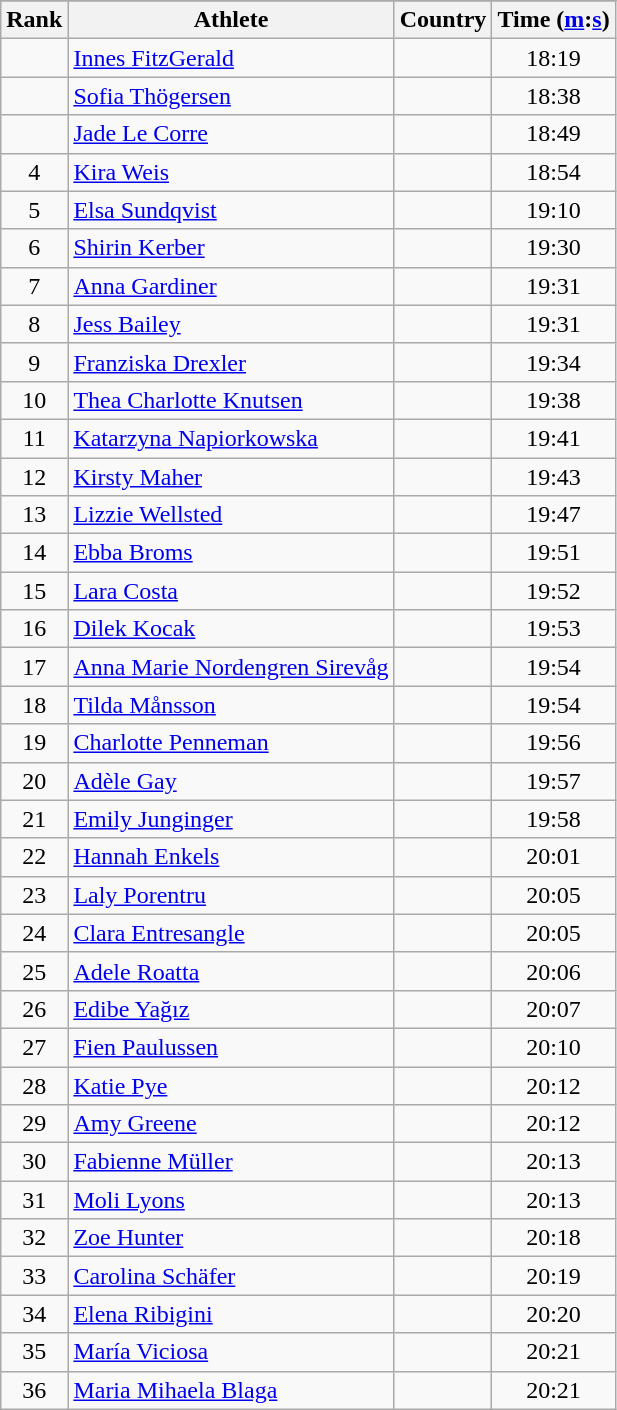<table class="wikitable sortable" style="text-align:center;">
<tr>
</tr>
<tr>
<th>Rank</th>
<th>Athlete</th>
<th>Country</th>
<th>Time (<a href='#'>m</a>:<a href='#'>s</a>)</th>
</tr>
<tr>
<td></td>
<td align=left><a href='#'>Innes FitzGerald</a></td>
<td align=left></td>
<td>18:19</td>
</tr>
<tr>
<td></td>
<td align=left><a href='#'>Sofia Thögersen</a></td>
<td align=left></td>
<td>18:38</td>
</tr>
<tr>
<td></td>
<td align=left><a href='#'>Jade Le Corre</a></td>
<td align=left></td>
<td>18:49</td>
</tr>
<tr>
<td>4</td>
<td align=left><a href='#'>Kira Weis</a></td>
<td align=left></td>
<td>18:54</td>
</tr>
<tr>
<td>5</td>
<td align=left><a href='#'>Elsa Sundqvist</a></td>
<td align=left></td>
<td>19:10</td>
</tr>
<tr>
<td>6</td>
<td align=left><a href='#'>Shirin Kerber</a></td>
<td align=left></td>
<td>19:30</td>
</tr>
<tr>
<td>7</td>
<td align=left><a href='#'>Anna Gardiner</a></td>
<td align=left></td>
<td>19:31</td>
</tr>
<tr>
<td>8</td>
<td align=left><a href='#'>Jess Bailey</a></td>
<td align=left></td>
<td>19:31</td>
</tr>
<tr>
<td>9</td>
<td align=left><a href='#'>Franziska Drexler</a></td>
<td align=left></td>
<td>19:34</td>
</tr>
<tr>
<td>10</td>
<td align=left><a href='#'>Thea Charlotte Knutsen</a></td>
<td align=left></td>
<td>19:38</td>
</tr>
<tr>
<td>11</td>
<td align=left><a href='#'>Katarzyna Napiorkowska</a></td>
<td align=left></td>
<td>19:41</td>
</tr>
<tr>
<td>12</td>
<td align=left><a href='#'>Kirsty Maher</a></td>
<td align=left></td>
<td>19:43</td>
</tr>
<tr>
<td>13</td>
<td align=left><a href='#'>Lizzie Wellsted</a></td>
<td align=left></td>
<td>19:47</td>
</tr>
<tr>
<td>14</td>
<td align=left><a href='#'>Ebba Broms</a></td>
<td align=left></td>
<td>19:51</td>
</tr>
<tr>
<td>15</td>
<td align=left><a href='#'>Lara Costa</a></td>
<td align=left></td>
<td>19:52</td>
</tr>
<tr>
<td>16</td>
<td align=left><a href='#'>Dilek Kocak</a></td>
<td align=left></td>
<td>19:53</td>
</tr>
<tr>
<td>17</td>
<td align=left><a href='#'>Anna Marie Nordengren Sirevåg</a></td>
<td align=left></td>
<td>19:54</td>
</tr>
<tr>
<td>18</td>
<td align=left><a href='#'>Tilda Månsson</a></td>
<td align=left></td>
<td>19:54</td>
</tr>
<tr>
<td>19</td>
<td align=left><a href='#'>Charlotte Penneman</a></td>
<td align=left></td>
<td>19:56</td>
</tr>
<tr>
<td>20</td>
<td align=left><a href='#'>Adèle Gay</a></td>
<td align=left></td>
<td>19:57</td>
</tr>
<tr>
<td>21</td>
<td align=left><a href='#'>Emily Junginger</a></td>
<td align=left></td>
<td>19:58</td>
</tr>
<tr>
<td>22</td>
<td align=left><a href='#'>Hannah Enkels</a></td>
<td align=left></td>
<td>20:01</td>
</tr>
<tr>
<td>23</td>
<td align=left><a href='#'>Laly Porentru</a></td>
<td align=left></td>
<td>20:05</td>
</tr>
<tr>
<td>24</td>
<td align=left><a href='#'>Clara Entresangle</a></td>
<td align=left></td>
<td>20:05</td>
</tr>
<tr>
<td>25</td>
<td align=left><a href='#'>Adele Roatta</a></td>
<td align=left></td>
<td>20:06</td>
</tr>
<tr>
<td>26</td>
<td align=left><a href='#'>Edibe Yağız</a></td>
<td align=left></td>
<td>20:07</td>
</tr>
<tr>
<td>27</td>
<td align=left><a href='#'>Fien Paulussen</a></td>
<td align=left></td>
<td>20:10</td>
</tr>
<tr>
<td>28</td>
<td align=left><a href='#'>Katie Pye</a></td>
<td align=left></td>
<td>20:12</td>
</tr>
<tr>
<td>29</td>
<td align=left><a href='#'>Amy Greene</a></td>
<td align=left></td>
<td>20:12</td>
</tr>
<tr>
<td>30</td>
<td align=left><a href='#'>Fabienne Müller</a></td>
<td align=left></td>
<td>20:13</td>
</tr>
<tr>
<td>31</td>
<td align=left><a href='#'>Moli Lyons</a></td>
<td align=left></td>
<td>20:13</td>
</tr>
<tr>
<td>32</td>
<td align=left><a href='#'>Zoe Hunter</a></td>
<td align=left></td>
<td>20:18</td>
</tr>
<tr>
<td>33</td>
<td align=left><a href='#'>Carolina Schäfer</a></td>
<td align=left></td>
<td>20:19</td>
</tr>
<tr>
<td>34</td>
<td align=left><a href='#'>Elena Ribigini</a></td>
<td align=left></td>
<td>20:20</td>
</tr>
<tr>
<td>35</td>
<td align=left><a href='#'>María Viciosa</a></td>
<td align=left></td>
<td>20:21</td>
</tr>
<tr>
<td>36</td>
<td align=left><a href='#'>Maria Mihaela Blaga</a></td>
<td align=left></td>
<td>20:21</td>
</tr>
</table>
